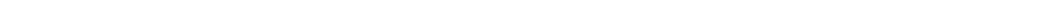<table style="width:88%; text-align:center;">
<tr style="color:white;">
<td style="background:"><strong>30</strong></td>
<td style="background:"><strong>9</strong></td>
<td style="background:"><strong>24</strong></td>
</tr>
</table>
